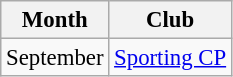<table class="wikitable" style="font-size:95%">
<tr>
<th>Month</th>
<th>Club</th>
</tr>
<tr --->
<td>September</td>
<td><a href='#'>Sporting CP</a></td>
</tr>
</table>
